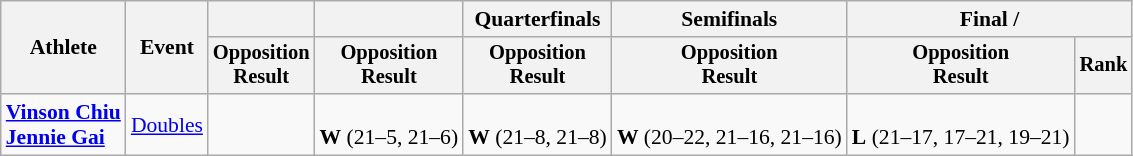<table class=wikitable style=font-size:90%;text-align:center>
<tr>
<th rowspan=2>Athlete</th>
<th rowspan=2>Event</th>
<th></th>
<th></th>
<th>Quarterfinals</th>
<th>Semifinals</th>
<th colspan=2>Final / </th>
</tr>
<tr style=font-size:95%>
<th>Opposition<br>Result</th>
<th>Opposition<br>Result</th>
<th>Opposition<br>Result</th>
<th>Opposition<br>Result</th>
<th>Opposition<br>Result</th>
<th>Rank</th>
</tr>
<tr>
<td align=left><strong><a href='#'>Vinson Chiu</a><br><a href='#'>Jennie Gai</a></strong></td>
<td align=left><a href='#'>Doubles</a></td>
<td></td>
<td><br><strong>W</strong> (21–5, 21–6)</td>
<td><br><strong>W</strong> (21–8, 21–8)</td>
<td><br><strong>W</strong> (20–22, 21–16, 21–16)</td>
<td><br><strong>L</strong> (21–17, 17–21, 19–21)</td>
<td></td>
</tr>
</table>
